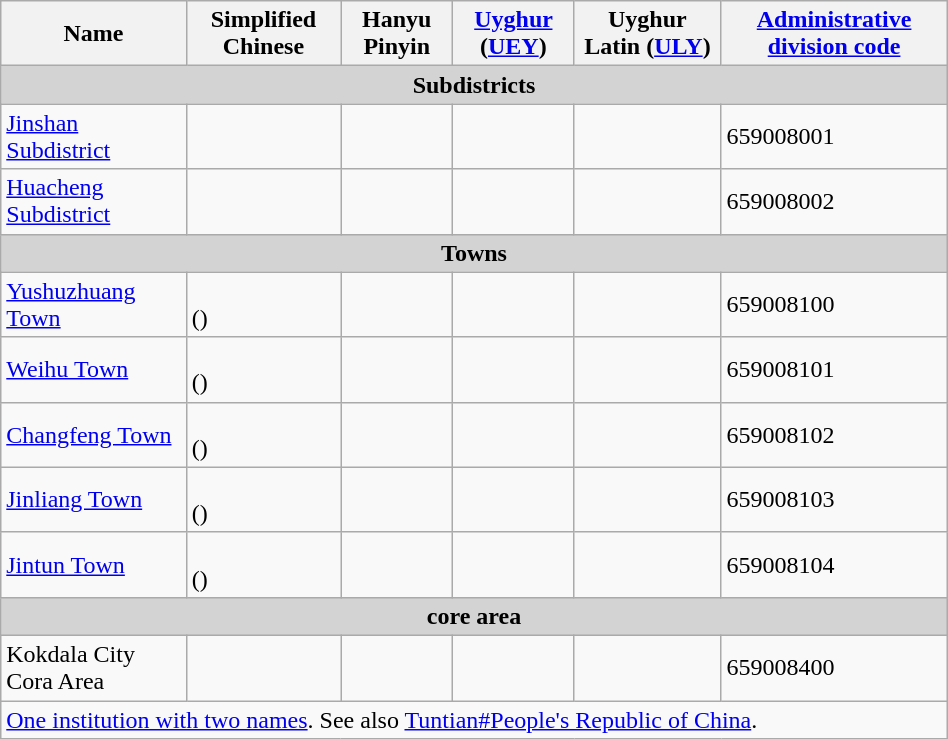<table class="wikitable" align="center" style="width:50%; border="1">
<tr>
<th>Name</th>
<th>Simplified Chinese</th>
<th>Hanyu Pinyin</th>
<th><a href='#'>Uyghur</a> (<a href='#'>UEY</a>)</th>
<th>Uyghur Latin (<a href='#'>ULY</a>)</th>
<th><a href='#'>Administrative division code</a></th>
</tr>
<tr --------->
<td colspan="7"  style="text-align:center; background:#d3d3d3;"><strong>Subdistricts</strong></td>
</tr>
<tr --------->
<td><a href='#'>Jinshan Subdistrict</a></td>
<td></td>
<td></td>
<td></td>
<td></td>
<td>659008001</td>
</tr>
<tr>
<td><a href='#'>Huacheng Subdistrict</a></td>
<td></td>
<td></td>
<td></td>
<td></td>
<td>659008002</td>
</tr>
<tr --------->
<td colspan="7"  style="text-align:center; background:#d3d3d3;"><strong>Towns</strong></td>
</tr>
<tr --------->
<td><a href='#'>Yushuzhuang Town</a><br></td>
<td><br>()</td>
<td></td>
<td></td>
<td></td>
<td>659008100</td>
</tr>
<tr>
<td><a href='#'>Weihu Town</a><br></td>
<td><br>()</td>
<td></td>
<td></td>
<td></td>
<td>659008101</td>
</tr>
<tr>
<td><a href='#'>Changfeng Town</a><br></td>
<td><br>()</td>
<td></td>
<td></td>
<td></td>
<td>659008102</td>
</tr>
<tr>
<td><a href='#'>Jinliang Town</a><br></td>
<td><br>()</td>
<td></td>
<td></td>
<td></td>
<td>659008103</td>
</tr>
<tr>
<td><a href='#'>Jintun Town</a><br></td>
<td><br>()</td>
<td></td>
<td></td>
<td></td>
<td>659008104</td>
</tr>
<tr --------->
<td colspan="7"  style="text-align:center; background:#d3d3d3;"><strong>core area</strong></td>
</tr>
<tr --------->
<td>Kokdala City Cora Area</td>
<td></td>
<td></td>
<td></td>
<td></td>
<td>659008400</td>
</tr>
<tr --------->
<td colspan="7"><div> <a href='#'>One institution with two names</a>. See also <a href='#'>Tuntian#People's Republic of China</a>.<br></div></td>
</tr>
</table>
